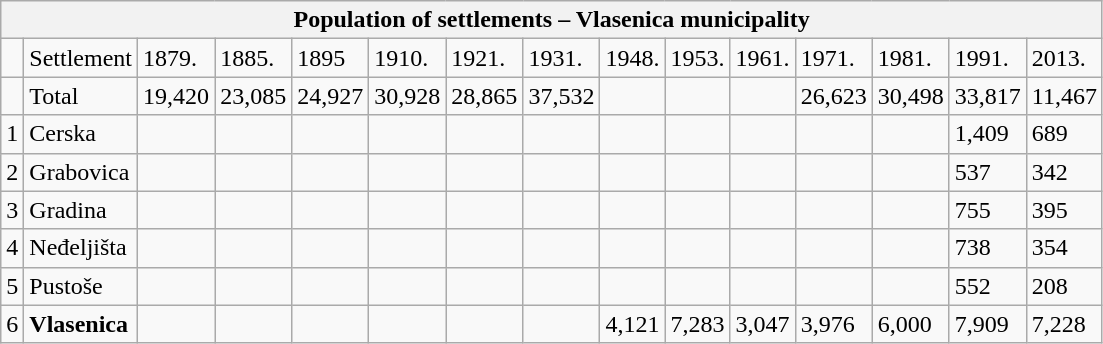<table class="wikitable">
<tr>
<th colspan="15">Population of settlements – Vlasenica municipality</th>
</tr>
<tr>
<td></td>
<td>Settlement</td>
<td>1879.</td>
<td>1885.</td>
<td>1895</td>
<td>1910.</td>
<td>1921.</td>
<td>1931.</td>
<td>1948.</td>
<td>1953.</td>
<td>1961.</td>
<td>1971.</td>
<td>1981.</td>
<td>1991.</td>
<td>2013.</td>
</tr>
<tr>
<td></td>
<td>Total</td>
<td>19,420</td>
<td>23,085</td>
<td>24,927</td>
<td>30,928</td>
<td>28,865</td>
<td>37,532</td>
<td></td>
<td></td>
<td></td>
<td>26,623</td>
<td>30,498</td>
<td>33,817</td>
<td>11,467</td>
</tr>
<tr>
<td>1</td>
<td>Cerska</td>
<td></td>
<td></td>
<td></td>
<td></td>
<td></td>
<td></td>
<td></td>
<td></td>
<td></td>
<td></td>
<td></td>
<td>1,409</td>
<td>689</td>
</tr>
<tr>
<td>2</td>
<td>Grabovica</td>
<td></td>
<td></td>
<td></td>
<td></td>
<td></td>
<td></td>
<td></td>
<td></td>
<td></td>
<td></td>
<td></td>
<td>537</td>
<td>342</td>
</tr>
<tr>
<td>3</td>
<td>Gradina</td>
<td></td>
<td></td>
<td></td>
<td></td>
<td></td>
<td></td>
<td></td>
<td></td>
<td></td>
<td></td>
<td></td>
<td>755</td>
<td>395</td>
</tr>
<tr>
<td>4</td>
<td>Neđeljišta</td>
<td></td>
<td></td>
<td></td>
<td></td>
<td></td>
<td></td>
<td></td>
<td></td>
<td></td>
<td></td>
<td></td>
<td>738</td>
<td>354</td>
</tr>
<tr>
<td>5</td>
<td>Pustoše</td>
<td></td>
<td></td>
<td></td>
<td></td>
<td></td>
<td></td>
<td></td>
<td></td>
<td></td>
<td></td>
<td></td>
<td>552</td>
<td>208</td>
</tr>
<tr>
<td>6</td>
<td><strong>Vlasenica</strong></td>
<td></td>
<td></td>
<td></td>
<td></td>
<td></td>
<td></td>
<td>4,121</td>
<td>7,283</td>
<td>3,047</td>
<td>3,976</td>
<td>6,000</td>
<td>7,909</td>
<td>7,228</td>
</tr>
</table>
